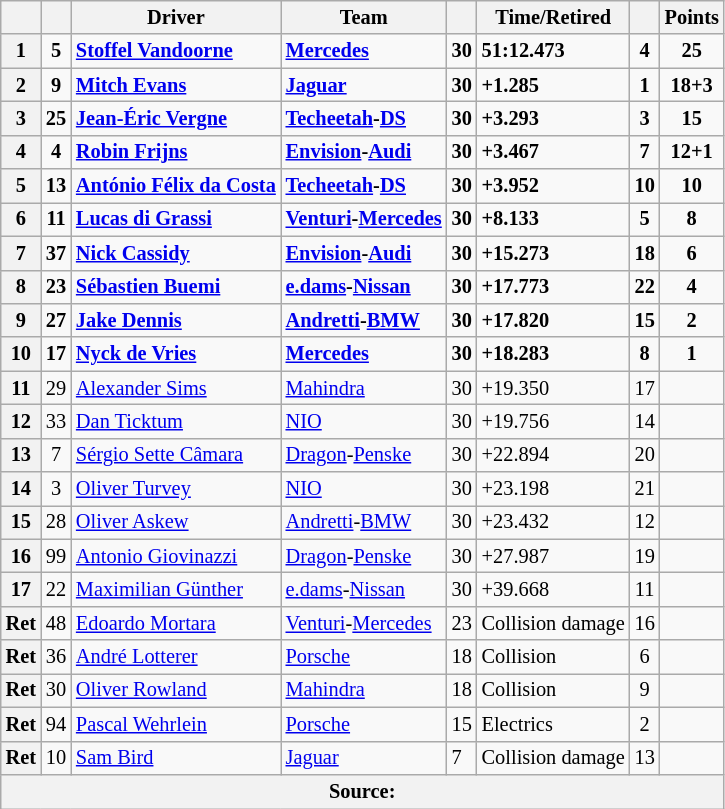<table class="wikitable sortable" style="font-size: 85%">
<tr>
<th scope="col"></th>
<th scope="col"></th>
<th scope="col">Driver</th>
<th scope="col">Team</th>
<th scope="col"></th>
<th scope="col" class="unsortable">Time/Retired</th>
<th scope="col"></th>
<th scope="col">Points</th>
</tr>
<tr>
<th scope="row">1</th>
<td align="center"><strong>5</strong></td>
<td data-sort-value="VAN"> <strong><a href='#'>Stoffel Vandoorne</a></strong></td>
<td><strong><a href='#'>Mercedes</a></strong></td>
<td><strong>30</strong></td>
<td><strong>51:12.473</strong></td>
<td align="center"><strong>4</strong></td>
<td align="center"><strong>25</strong></td>
</tr>
<tr>
<th scope="row">2</th>
<td align="center"><strong>9</strong></td>
<td data-sort-value="EVA"> <strong><a href='#'>Mitch Evans</a></strong></td>
<td><strong><a href='#'>Jaguar</a></strong></td>
<td><strong>30</strong></td>
<td><strong>+1.285</strong></td>
<td align="center"><strong>1</strong></td>
<td align="center"><strong>18+3</strong></td>
</tr>
<tr>
<th scope="row">3</th>
<td align="center"><strong>25</strong></td>
<td data-sort-value="JEV"> <strong><a href='#'>Jean-Éric Vergne</a></strong></td>
<td><strong><a href='#'>Techeetah</a>-<a href='#'>DS</a></strong></td>
<td><strong>30</strong></td>
<td><strong>+3.293</strong></td>
<td align="center"><strong>3</strong></td>
<td align="center"><strong>15</strong></td>
</tr>
<tr>
<th scope="row">4</th>
<td align="center"><strong>4</strong></td>
<td data-sort-value="FRI"> <strong><a href='#'>Robin Frijns</a></strong></td>
<td><strong><a href='#'>Envision</a>-<a href='#'>Audi</a></strong></td>
<td><strong>30</strong></td>
<td><strong>+3.467</strong></td>
<td align="center"><strong>7</strong></td>
<td align="center"><strong>12+1</strong></td>
</tr>
<tr>
<th scope="row">5</th>
<td align="center"><strong>13</strong></td>
<td data-sort-value="DAC"> <strong><a href='#'>António Félix da Costa</a></strong></td>
<td><strong><a href='#'>Techeetah</a>-<a href='#'>DS</a></strong></td>
<td><strong>30</strong></td>
<td><strong>+3.952</strong></td>
<td align="center"><strong>10</strong></td>
<td align="center"><strong>10</strong></td>
</tr>
<tr>
<th scope="row">6</th>
<td align="center"><strong>11</strong></td>
<td data-sort-value="DIG"> <strong><a href='#'>Lucas di Grassi</a></strong></td>
<td><strong><a href='#'>Venturi</a>-<a href='#'>Mercedes</a></strong></td>
<td><strong>30</strong></td>
<td><strong>+8.133</strong></td>
<td align="center"><strong>5</strong></td>
<td align="center"><strong>8</strong></td>
</tr>
<tr>
<th scope="row">7</th>
<td align="center"><strong>37</strong></td>
<td data-sort-value="CAS"> <strong><a href='#'>Nick Cassidy</a></strong></td>
<td><strong><a href='#'>Envision</a>-<a href='#'>Audi</a></strong></td>
<td><strong>30</strong></td>
<td><strong>+15.273</strong></td>
<td align="center"><strong>18</strong></td>
<td align="center"><strong>6</strong></td>
</tr>
<tr>
<th scope="row">8</th>
<td align="center"><strong>23</strong></td>
<td data-sort-value="BUE"> <strong><a href='#'>Sébastien Buemi</a></strong></td>
<td><strong><a href='#'>e.dams</a>-<a href='#'>Nissan</a></strong></td>
<td><strong>30</strong></td>
<td><strong>+17.773</strong></td>
<td align="center"><strong>22</strong></td>
<td align="center"><strong>4</strong></td>
</tr>
<tr>
<th scope="row">9</th>
<td align="center"><strong>27</strong></td>
<td data-sort-value="DEN"> <strong><a href='#'>Jake Dennis</a></strong></td>
<td><strong><a href='#'>Andretti</a>-<a href='#'>BMW</a></strong></td>
<td><strong>30</strong></td>
<td><strong>+17.820</strong></td>
<td align="center"><strong>15</strong></td>
<td align="center"><strong>2</strong></td>
</tr>
<tr>
<th scope="row">10</th>
<td align="center"><strong>17</strong></td>
<td data-sort-value="DEV"> <strong><a href='#'>Nyck de Vries</a></strong></td>
<td><strong><a href='#'>Mercedes</a></strong></td>
<td><strong>30</strong></td>
<td><strong>+18.283</strong></td>
<td align="center"><strong>8</strong></td>
<td align="center"><strong>1</strong></td>
</tr>
<tr>
<th scope="row">11</th>
<td align="center">29</td>
<td data-sort-value="SIM"> <a href='#'>Alexander Sims</a></td>
<td><a href='#'>Mahindra</a></td>
<td>30</td>
<td>+19.350</td>
<td align="center">17</td>
<td align="center"></td>
</tr>
<tr>
<th scope="row">12</th>
<td align="center">33</td>
<td data-sort-value="TIC"> <a href='#'>Dan Ticktum</a></td>
<td><a href='#'>NIO</a></td>
<td>30</td>
<td>+19.756</td>
<td align="center">14</td>
<td align="center"></td>
</tr>
<tr>
<th scope="row">13</th>
<td align="center">7</td>
<td data-sort-value="SET"> <a href='#'>Sérgio Sette Câmara</a></td>
<td><a href='#'>Dragon</a>-<a href='#'>Penske</a></td>
<td>30</td>
<td>+22.894</td>
<td align="center">20</td>
<td align="center"></td>
</tr>
<tr>
<th scope="row">14</th>
<td align="center">3</td>
<td data-sort-value="TUR"> <a href='#'>Oliver Turvey</a></td>
<td><a href='#'>NIO</a></td>
<td>30</td>
<td>+23.198</td>
<td align="center">21</td>
<td align="center"></td>
</tr>
<tr>
<th scope="row">15</th>
<td align="center">28</td>
<td data-sort-value="ASK"> <a href='#'>Oliver Askew</a></td>
<td><a href='#'>Andretti</a>-<a href='#'>BMW</a></td>
<td>30</td>
<td>+23.432</td>
<td align="center">12</td>
<td align="center"></td>
</tr>
<tr>
<th scope="row">16</th>
<td align="center">99</td>
<td data-sort-value="GIO"> <a href='#'>Antonio Giovinazzi</a></td>
<td><a href='#'>Dragon</a>-<a href='#'>Penske</a></td>
<td>30</td>
<td>+27.987</td>
<td align="center">19</td>
<td align="center"></td>
</tr>
<tr>
<th scope="row">17</th>
<td align="center">22</td>
<td data-sort-value="GUE"> <a href='#'>Maximilian Günther</a></td>
<td><a href='#'>e.dams</a>-<a href='#'>Nissan</a></td>
<td>30</td>
<td>+39.668</td>
<td align="center">11</td>
<td align="center"></td>
</tr>
<tr>
<th scope="row">Ret</th>
<td align="center">48</td>
<td data-sort-value="MOR"> <a href='#'>Edoardo Mortara</a></td>
<td><a href='#'>Venturi</a>-<a href='#'>Mercedes</a></td>
<td>23</td>
<td>Collision damage</td>
<td align="center">16</td>
<td align="center"></td>
</tr>
<tr>
<th scope="row">Ret</th>
<td align="center">36</td>
<td data-sort-value="LOT"> <a href='#'>André Lotterer</a></td>
<td><a href='#'>Porsche</a></td>
<td>18</td>
<td>Collision</td>
<td align="center">6</td>
<td align="center"></td>
</tr>
<tr>
<th scope="row">Ret</th>
<td align="center">30</td>
<td data-sort-value="ROW"> <a href='#'>Oliver Rowland</a></td>
<td><a href='#'>Mahindra</a></td>
<td>18</td>
<td>Collision</td>
<td align="center">9</td>
<td align="center"></td>
</tr>
<tr>
<th scope="row">Ret</th>
<td align="center">94</td>
<td data-sort-value="WEH"> <a href='#'>Pascal Wehrlein</a></td>
<td><a href='#'>Porsche</a></td>
<td>15</td>
<td>Electrics</td>
<td align="center">2</td>
<td align="center"></td>
</tr>
<tr>
<th scope="row">Ret</th>
<td align="center">10</td>
<td data-sort-value="BIR"> <a href='#'>Sam Bird</a></td>
<td><a href='#'>Jaguar</a></td>
<td>7</td>
<td>Collision damage</td>
<td align="center">13</td>
<td align="center"></td>
</tr>
<tr>
<th colspan="8">Source:</th>
</tr>
</table>
